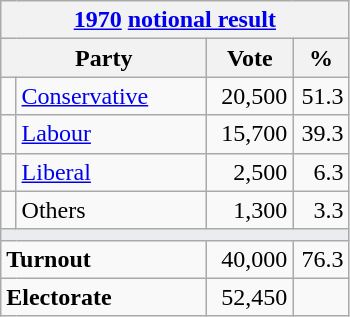<table class="wikitable">
<tr>
<th colspan="4"><a href='#'>1970</a> <a href='#'>notional result</a></th>
</tr>
<tr>
<th bgcolor="#DDDDFF" width="130px" colspan="2">Party</th>
<th bgcolor="#DDDDFF" width="50px">Vote</th>
<th bgcolor="#DDDDFF" width="30px">%</th>
</tr>
<tr>
<td></td>
<td><a href='#'>Conservative</a></td>
<td align=right>20,500</td>
<td align=right>51.3</td>
</tr>
<tr>
<td></td>
<td><a href='#'>Labour</a></td>
<td align=right>15,700</td>
<td align=right>39.3</td>
</tr>
<tr>
<td></td>
<td><a href='#'>Liberal</a></td>
<td align=right>2,500</td>
<td align=right>6.3</td>
</tr>
<tr>
<td></td>
<td>Others</td>
<td align=right>1,300</td>
<td align=right>3.3</td>
</tr>
<tr>
<td colspan="4" bgcolor="#EAECF0"></td>
</tr>
<tr>
<td colspan="2"><strong>Turnout</strong></td>
<td align=right>40,000</td>
<td align=right>76.3</td>
</tr>
<tr>
<td colspan="2"><strong>Electorate</strong></td>
<td align=right>52,450</td>
</tr>
</table>
